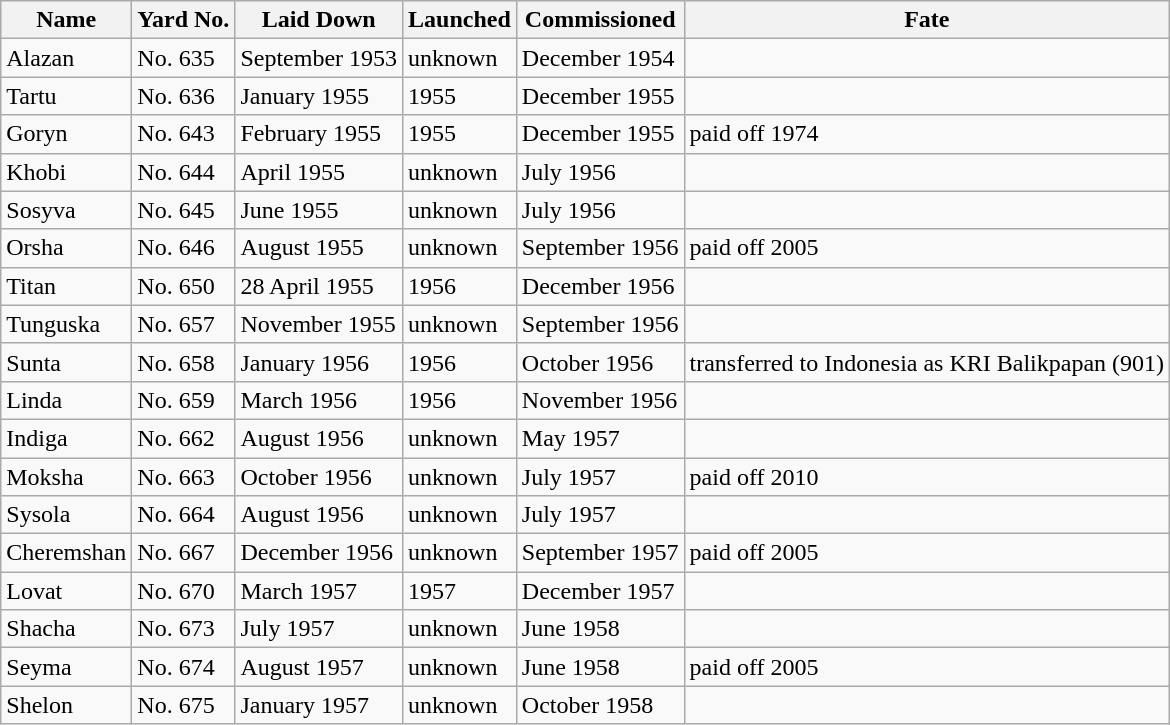<table class="wikitable">
<tr>
<th><strong>Name</strong></th>
<th><strong>Yard No.</strong></th>
<th><strong>Laid Down</strong></th>
<th><strong>Launched</strong></th>
<th><strong>Commissioned</strong></th>
<th><strong>Fate</strong></th>
</tr>
<tr>
<td>Alazan</td>
<td>No. 635</td>
<td>September 1953</td>
<td>unknown</td>
<td>December 1954</td>
<td></td>
</tr>
<tr>
<td>Tartu</td>
<td>No. 636</td>
<td>January 1955</td>
<td>1955</td>
<td>December 1955</td>
<td></td>
</tr>
<tr>
<td>Goryn</td>
<td>No. 643</td>
<td>February 1955</td>
<td>1955</td>
<td>December 1955</td>
<td>paid off 1974</td>
</tr>
<tr>
<td>Khobi</td>
<td>No. 644</td>
<td>April 1955</td>
<td>unknown</td>
<td>July 1956</td>
<td></td>
</tr>
<tr>
<td>Sosyva</td>
<td>No. 645</td>
<td>June 1955</td>
<td>unknown</td>
<td>July 1956</td>
<td></td>
</tr>
<tr>
<td>Orsha</td>
<td>No. 646</td>
<td>August 1955</td>
<td>unknown</td>
<td>September 1956</td>
<td>paid off 2005</td>
</tr>
<tr>
<td>Titan</td>
<td>No. 650</td>
<td>28 April 1955</td>
<td>1956</td>
<td>December 1956</td>
<td></td>
</tr>
<tr>
<td>Tunguska</td>
<td>No. 657</td>
<td>November 1955</td>
<td>unknown</td>
<td>September 1956</td>
<td></td>
</tr>
<tr>
<td>Sunta</td>
<td>No. 658</td>
<td>January 1956</td>
<td>1956</td>
<td>October 1956</td>
<td>transferred to Indonesia as KRI Balikpapan (901)</td>
</tr>
<tr>
<td>Linda</td>
<td>No. 659</td>
<td>March 1956</td>
<td>1956</td>
<td>November 1956</td>
<td></td>
</tr>
<tr>
<td>Indiga</td>
<td>No. 662</td>
<td>August 1956</td>
<td>unknown</td>
<td>May 1957</td>
<td></td>
</tr>
<tr>
<td>Moksha</td>
<td>No. 663</td>
<td>October 1956</td>
<td>unknown</td>
<td>July 1957</td>
<td>paid off 2010</td>
</tr>
<tr>
<td>Sysola</td>
<td>No. 664</td>
<td>August 1956</td>
<td>unknown</td>
<td>July 1957</td>
<td></td>
</tr>
<tr>
<td>Cheremshan</td>
<td>No. 667</td>
<td>December 1956</td>
<td>unknown</td>
<td>September 1957</td>
<td>paid off 2005</td>
</tr>
<tr>
<td>Lovat</td>
<td>No. 670</td>
<td>March 1957</td>
<td>1957</td>
<td>December 1957</td>
<td></td>
</tr>
<tr>
<td>Shacha</td>
<td>No. 673</td>
<td>July 1957</td>
<td>unknown</td>
<td>June 1958</td>
<td></td>
</tr>
<tr>
<td>Seyma</td>
<td>No. 674</td>
<td>August 1957</td>
<td>unknown</td>
<td>June 1958</td>
<td>paid off 2005</td>
</tr>
<tr>
<td>Shelon</td>
<td>No. 675</td>
<td>January 1957</td>
<td>unknown</td>
<td>October 1958</td>
<td></td>
</tr>
</table>
